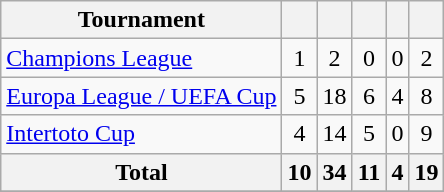<table class="wikitable plainrowheaders sortable">
<tr>
<th>Tournament</th>
<th scope="col"></th>
<th scope="col"></th>
<th scope="col"></th>
<th scope="col"></th>
<th scope="col"></th>
</tr>
<tr>
<td><a href='#'>Champions League</a></td>
<td style="text-align:center;">1</td>
<td style="text-align:center;">2</td>
<td style="text-align:center;">0</td>
<td style="text-align:center;">0</td>
<td style="text-align:center;">2</td>
</tr>
<tr>
<td><a href='#'>Europa League / UEFA Cup</a></td>
<td style="text-align:center;">5</td>
<td style="text-align:center;">18</td>
<td style="text-align:center;">6</td>
<td style="text-align:center;">4</td>
<td style="text-align:center;">8</td>
</tr>
<tr>
<td><a href='#'>Intertoto Cup</a></td>
<td style="text-align:center;">4</td>
<td style="text-align:center;">14</td>
<td style="text-align:center;">5</td>
<td style="text-align:center;">0</td>
<td style="text-align:center;">9</td>
</tr>
<tr>
<th>Total</th>
<th style="text-align:center;">10</th>
<th style="text-align:center;">34</th>
<th style="text-align:center;">11</th>
<th style="text-align:center;">4</th>
<th style="text-align:center;">19</th>
</tr>
<tr>
</tr>
</table>
